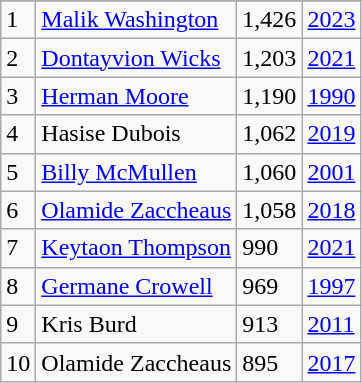<table class="wikitable">
<tr>
</tr>
<tr>
<td>1</td>
<td><a href='#'>Malik Washington</a></td>
<td>1,426</td>
<td><a href='#'>2023</a></td>
</tr>
<tr>
<td>2</td>
<td><a href='#'>Dontayvion Wicks</a></td>
<td>1,203</td>
<td><a href='#'>2021</a></td>
</tr>
<tr>
<td>3</td>
<td><a href='#'>Herman Moore</a></td>
<td>1,190</td>
<td><a href='#'>1990</a></td>
</tr>
<tr>
<td>4</td>
<td>Hasise Dubois</td>
<td>1,062</td>
<td><a href='#'>2019</a></td>
</tr>
<tr>
<td>5</td>
<td><a href='#'>Billy McMullen</a></td>
<td>1,060</td>
<td><a href='#'>2001</a></td>
</tr>
<tr>
<td>6</td>
<td><a href='#'>Olamide Zaccheaus</a></td>
<td>1,058</td>
<td><a href='#'>2018</a></td>
</tr>
<tr>
<td>7</td>
<td><a href='#'>Keytaon Thompson</a></td>
<td>990</td>
<td><a href='#'>2021</a></td>
</tr>
<tr>
<td>8</td>
<td><a href='#'>Germane Crowell</a></td>
<td>969</td>
<td><a href='#'>1997</a></td>
</tr>
<tr>
<td>9</td>
<td>Kris Burd</td>
<td>913</td>
<td><a href='#'>2011</a></td>
</tr>
<tr>
<td>10</td>
<td>Olamide Zaccheaus</td>
<td>895</td>
<td><a href='#'>2017</a></td>
</tr>
</table>
